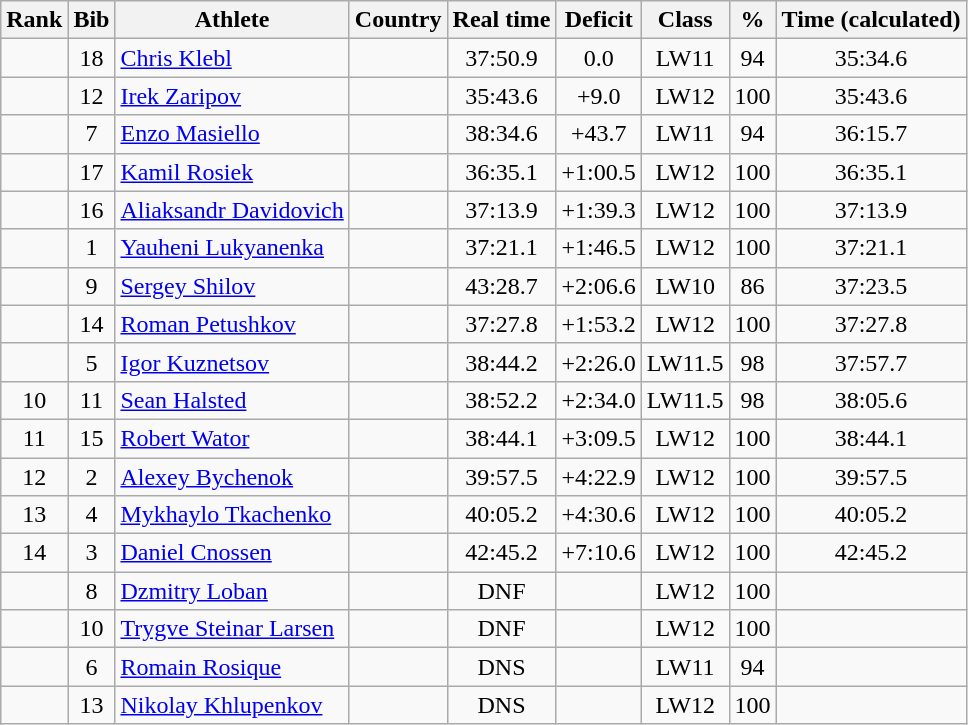<table class="wikitable sortable" style="text-align:center">
<tr>
<th>Rank</th>
<th>Bib</th>
<th>Athlete</th>
<th>Country</th>
<th>Real time</th>
<th>Deficit</th>
<th>Class</th>
<th>%</th>
<th>Time (calculated)</th>
</tr>
<tr>
<td></td>
<td>18</td>
<td align=left><a href='#'>Chris Klebl</a></td>
<td align=left></td>
<td>37:50.9</td>
<td>0.0</td>
<td>LW11</td>
<td>94</td>
<td>35:34.6</td>
</tr>
<tr>
<td></td>
<td>12</td>
<td align=left><a href='#'>Irek Zaripov</a></td>
<td align=left></td>
<td>35:43.6</td>
<td>+9.0</td>
<td>LW12</td>
<td>100</td>
<td>35:43.6</td>
</tr>
<tr>
<td></td>
<td>7</td>
<td align=left><a href='#'>Enzo Masiello</a></td>
<td align=left></td>
<td>38:34.6</td>
<td>+43.7</td>
<td>LW11</td>
<td>94</td>
<td>36:15.7</td>
</tr>
<tr>
<td></td>
<td>17</td>
<td align=left><a href='#'>Kamil Rosiek</a></td>
<td align=left></td>
<td>36:35.1</td>
<td>+1:00.5</td>
<td>LW12</td>
<td>100</td>
<td>36:35.1</td>
</tr>
<tr>
<td></td>
<td>16</td>
<td align=left><a href='#'>Aliaksandr Davidovich</a></td>
<td align=left></td>
<td>37:13.9</td>
<td>+1:39.3</td>
<td>LW12</td>
<td>100</td>
<td>37:13.9</td>
</tr>
<tr>
<td></td>
<td>1</td>
<td align=left><a href='#'>Yauheni Lukyanenka</a></td>
<td align=left></td>
<td>37:21.1</td>
<td>+1:46.5</td>
<td>LW12</td>
<td>100</td>
<td>37:21.1</td>
</tr>
<tr>
<td></td>
<td>9</td>
<td align=left><a href='#'>Sergey Shilov</a></td>
<td align=left></td>
<td>43:28.7</td>
<td>+2:06.6</td>
<td>LW10</td>
<td>86</td>
<td>37:23.5</td>
</tr>
<tr>
<td></td>
<td>14</td>
<td align=left><a href='#'>Roman Petushkov</a></td>
<td align=left></td>
<td>37:27.8</td>
<td>+1:53.2</td>
<td>LW12</td>
<td>100</td>
<td>37:27.8</td>
</tr>
<tr>
<td></td>
<td>5</td>
<td align=left><a href='#'>Igor Kuznetsov</a></td>
<td align=left></td>
<td>38:44.2</td>
<td>+2:26.0</td>
<td>LW11.5</td>
<td>98</td>
<td>37:57.7</td>
</tr>
<tr>
<td>10</td>
<td>11</td>
<td align=left><a href='#'>Sean Halsted</a></td>
<td align=left></td>
<td>38:52.2</td>
<td>+2:34.0</td>
<td>LW11.5</td>
<td>98</td>
<td>38:05.6</td>
</tr>
<tr>
<td>11</td>
<td>15</td>
<td align=left><a href='#'>Robert Wator</a></td>
<td align=left></td>
<td>38:44.1</td>
<td>+3:09.5</td>
<td>LW12</td>
<td>100</td>
<td>38:44.1</td>
</tr>
<tr>
<td>12</td>
<td>2</td>
<td align=left><a href='#'>Alexey Bychenok</a></td>
<td align=left></td>
<td>39:57.5</td>
<td>+4:22.9</td>
<td>LW12</td>
<td>100</td>
<td>39:57.5</td>
</tr>
<tr>
<td>13</td>
<td>4</td>
<td align=left><a href='#'>Mykhaylo Tkachenko</a></td>
<td align=left></td>
<td>40:05.2</td>
<td>+4:30.6</td>
<td>LW12</td>
<td>100</td>
<td>40:05.2</td>
</tr>
<tr>
<td>14</td>
<td>3</td>
<td align=left><a href='#'>Daniel Cnossen</a></td>
<td align=left></td>
<td>42:45.2</td>
<td>+7:10.6</td>
<td>LW12</td>
<td>100</td>
<td>42:45.2</td>
</tr>
<tr>
<td></td>
<td>8</td>
<td align=left><a href='#'>Dzmitry Loban</a></td>
<td align=left></td>
<td>DNF</td>
<td></td>
<td>LW12</td>
<td>100</td>
<td></td>
</tr>
<tr>
<td></td>
<td>10</td>
<td align=left><a href='#'>Trygve Steinar Larsen</a></td>
<td align=left></td>
<td>DNF</td>
<td></td>
<td>LW12</td>
<td>100</td>
<td></td>
</tr>
<tr>
<td></td>
<td>6</td>
<td align=left><a href='#'>Romain Rosique</a></td>
<td align=left></td>
<td>DNS</td>
<td></td>
<td>LW11</td>
<td>94</td>
<td></td>
</tr>
<tr>
<td></td>
<td>13</td>
<td align=left><a href='#'>Nikolay Khlupenkov</a></td>
<td align=left></td>
<td>DNS</td>
<td></td>
<td>LW12</td>
<td>100</td>
<td></td>
</tr>
</table>
